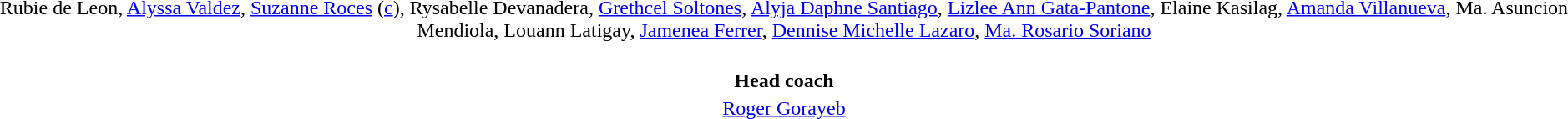<table style="text-align: center; margin-top: 2em; margin-left: auto; margin-right: auto">
<tr>
<td>Rubie de Leon, <a href='#'>Alyssa Valdez</a>, <a href='#'>Suzanne Roces</a> (<a href='#'>c</a>), Rysabelle Devanadera, <a href='#'>Grethcel Soltones</a>, <a href='#'>Alyja Daphne Santiago</a>, <a href='#'>Lizlee Ann Gata-Pantone</a>, Elaine Kasilag, <a href='#'>Amanda Villanueva</a>, Ma. Asuncion Mendiola, Louann Latigay, <a href='#'>Jamenea Ferrer</a>, <a href='#'>Dennise Michelle Lazaro</a>, <a href='#'>Ma. Rosario Soriano</a></td>
<td></td>
</tr>
<tr>
<td><br><strong>Head coach</strong></td>
</tr>
<tr>
<td><a href='#'>Roger Gorayeb</a></td>
</tr>
</table>
